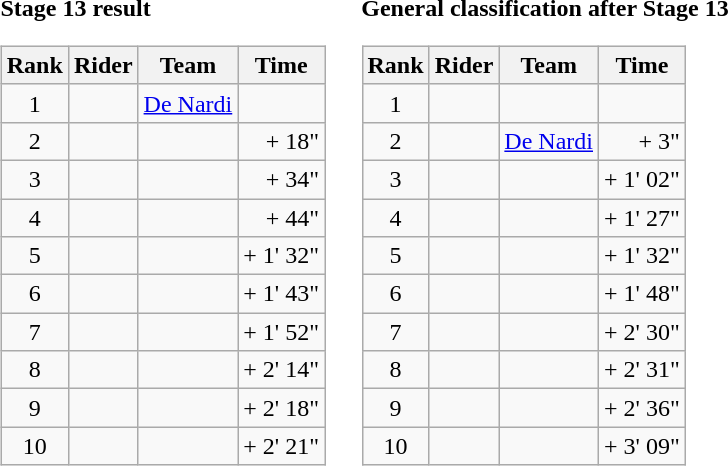<table>
<tr>
<td><strong>Stage 13 result</strong><br><table class="wikitable">
<tr>
<th scope="col">Rank</th>
<th scope="col">Rider</th>
<th scope="col">Team</th>
<th scope="col">Time</th>
</tr>
<tr>
<td style="text-align:center;">1</td>
<td></td>
<td><a href='#'>De Nardi</a></td>
<td style="text-align:right;"></td>
</tr>
<tr>
<td style="text-align:center;">2</td>
<td></td>
<td></td>
<td style="text-align:right;">+ 18"</td>
</tr>
<tr>
<td style="text-align:center;">3</td>
<td></td>
<td></td>
<td style="text-align:right;">+ 34"</td>
</tr>
<tr>
<td style="text-align:center;">4</td>
<td></td>
<td></td>
<td style="text-align:right;">+ 44"</td>
</tr>
<tr>
<td style="text-align:center;">5</td>
<td></td>
<td></td>
<td style="text-align:right;">+ 1' 32"</td>
</tr>
<tr>
<td style="text-align:center;">6</td>
<td></td>
<td></td>
<td style="text-align:right;">+ 1' 43"</td>
</tr>
<tr>
<td style="text-align:center;">7</td>
<td></td>
<td></td>
<td style="text-align:right;">+ 1' 52"</td>
</tr>
<tr>
<td style="text-align:center;">8</td>
<td></td>
<td></td>
<td style="text-align:right;">+ 2' 14"</td>
</tr>
<tr>
<td style="text-align:center;">9</td>
<td></td>
<td></td>
<td style="text-align:right;">+ 2' 18"</td>
</tr>
<tr>
<td style="text-align:center;">10</td>
<td></td>
<td></td>
<td style="text-align:right;">+ 2' 21"</td>
</tr>
</table>
</td>
<td></td>
<td><strong>General classification after Stage 13</strong><br><table class="wikitable">
<tr>
<th scope="col">Rank</th>
<th scope="col">Rider</th>
<th scope="col">Team</th>
<th scope="col">Time</th>
</tr>
<tr>
<td style="text-align:center;">1</td>
<td></td>
<td></td>
<td style="text-align:right;"></td>
</tr>
<tr>
<td style="text-align:center;">2</td>
<td></td>
<td><a href='#'>De Nardi</a></td>
<td style="text-align:right;">+ 3"</td>
</tr>
<tr>
<td style="text-align:center;">3</td>
<td></td>
<td></td>
<td style="text-align:right;">+ 1' 02"</td>
</tr>
<tr>
<td style="text-align:center;">4</td>
<td></td>
<td></td>
<td style="text-align:right;">+ 1' 27"</td>
</tr>
<tr>
<td style="text-align:center;">5</td>
<td></td>
<td></td>
<td style="text-align:right;">+ 1' 32"</td>
</tr>
<tr>
<td style="text-align:center;">6</td>
<td></td>
<td></td>
<td style="text-align:right;">+ 1' 48"</td>
</tr>
<tr>
<td style="text-align:center;">7</td>
<td></td>
<td></td>
<td style="text-align:right;">+ 2' 30"</td>
</tr>
<tr>
<td style="text-align:center;">8</td>
<td></td>
<td></td>
<td style="text-align:right;">+ 2' 31"</td>
</tr>
<tr>
<td style="text-align:center;">9</td>
<td></td>
<td></td>
<td style="text-align:right;">+ 2' 36"</td>
</tr>
<tr>
<td style="text-align:center;">10</td>
<td></td>
<td></td>
<td style="text-align:right;">+ 3' 09"</td>
</tr>
</table>
</td>
</tr>
</table>
